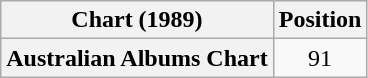<table class="wikitable plainrowheaders" style="text-align:center">
<tr>
<th scope="col">Chart (1989)</th>
<th scope="col">Position</th>
</tr>
<tr>
<th scope="row">Australian Albums Chart</th>
<td>91</td>
</tr>
</table>
